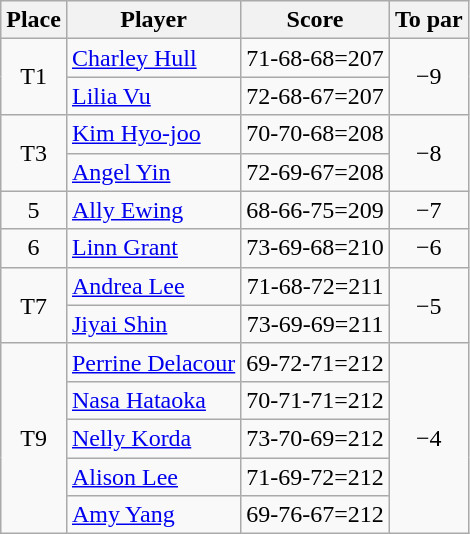<table class="wikitable">
<tr>
<th>Place</th>
<th>Player</th>
<th>Score</th>
<th>To par</th>
</tr>
<tr>
<td align=center rowspan=2>T1</td>
<td> <a href='#'>Charley Hull</a></td>
<td align=center>71-68-68=207</td>
<td align=center rowspan=2>−9</td>
</tr>
<tr>
<td> <a href='#'>Lilia Vu</a></td>
<td align=center>72-68-67=207</td>
</tr>
<tr>
<td align=center rowspan=2>T3</td>
<td> <a href='#'>Kim Hyo-joo</a></td>
<td align=center>70-70-68=208</td>
<td align=center rowspan=2>−8</td>
</tr>
<tr>
<td> <a href='#'>Angel Yin</a></td>
<td align=center>72-69-67=208</td>
</tr>
<tr>
<td align=center>5</td>
<td> <a href='#'>Ally Ewing</a></td>
<td align=center>68-66-75=209</td>
<td align=center>−7</td>
</tr>
<tr>
<td align=center>6</td>
<td> <a href='#'>Linn Grant</a></td>
<td align=center>73-69-68=210</td>
<td align=center>−6</td>
</tr>
<tr>
<td align=center rowspan=2>T7</td>
<td> <a href='#'>Andrea Lee</a></td>
<td align=center>71-68-72=211</td>
<td align=center rowspan=2>−5</td>
</tr>
<tr>
<td> <a href='#'>Jiyai Shin</a></td>
<td align=center>73-69-69=211</td>
</tr>
<tr>
<td align=center rowspan=5>T9</td>
<td> <a href='#'>Perrine Delacour</a></td>
<td align=center>69-72-71=212</td>
<td align=center rowspan=5>−4</td>
</tr>
<tr>
<td> <a href='#'>Nasa Hataoka</a></td>
<td align=center>70-71-71=212</td>
</tr>
<tr>
<td> <a href='#'>Nelly Korda</a></td>
<td align=center>73-70-69=212</td>
</tr>
<tr>
<td> <a href='#'>Alison Lee</a></td>
<td align=center>71-69-72=212</td>
</tr>
<tr>
<td> <a href='#'>Amy Yang</a></td>
<td align=center>69-76-67=212</td>
</tr>
</table>
